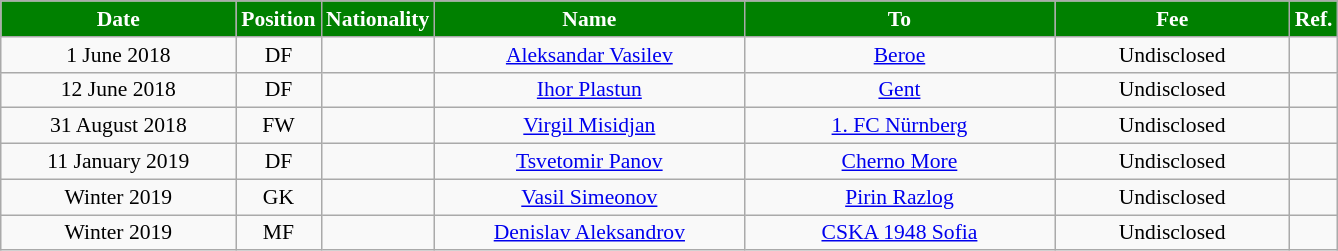<table class="wikitable"  style="text-align:center; font-size:90%; ">
<tr>
<th style="background:green; color:white; width:150px;">Date</th>
<th style="background:green; color:white; width:50px;">Position</th>
<th style="background:green; color:white; width:50px;">Nationality</th>
<th style="background:green; color:white; width:200px;">Name</th>
<th style="background:green; color:white; width:200px;">To</th>
<th style="background:green; color:white; width:150px;">Fee</th>
<th style="background:green; color:white; width:25px;">Ref.</th>
</tr>
<tr>
<td>1 June 2018</td>
<td>DF</td>
<td></td>
<td><a href='#'>Aleksandar Vasilev</a></td>
<td><a href='#'>Beroe</a></td>
<td>Undisclosed</td>
<td></td>
</tr>
<tr>
<td>12 June 2018</td>
<td>DF</td>
<td></td>
<td><a href='#'>Ihor Plastun</a></td>
<td><a href='#'>Gent</a></td>
<td>Undisclosed</td>
<td></td>
</tr>
<tr>
<td>31 August 2018</td>
<td>FW</td>
<td></td>
<td><a href='#'>Virgil Misidjan</a></td>
<td><a href='#'>1.&nbsp;FC&nbsp;Nürnberg</a></td>
<td>Undisclosed</td>
<td></td>
</tr>
<tr>
<td>11 January 2019</td>
<td>DF</td>
<td></td>
<td><a href='#'>Tsvetomir Panov</a></td>
<td><a href='#'>Cherno More</a></td>
<td>Undisclosed</td>
<td></td>
</tr>
<tr>
<td>Winter 2019</td>
<td>GK</td>
<td></td>
<td><a href='#'>Vasil Simeonov</a></td>
<td><a href='#'>Pirin Razlog</a></td>
<td>Undisclosed</td>
<td></td>
</tr>
<tr>
<td>Winter 2019</td>
<td>MF</td>
<td></td>
<td><a href='#'>Denislav Aleksandrov</a></td>
<td><a href='#'>CSKA 1948 Sofia</a></td>
<td>Undisclosed</td>
<td></td>
</tr>
</table>
